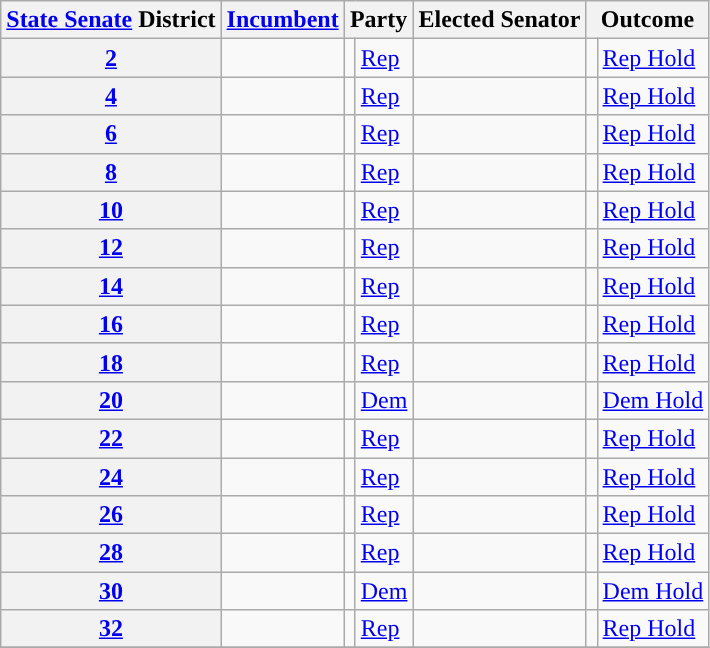<table class="wikitable sortable">
<tr>
<th><a href='#'>State Senate</a> District</th>
<th><a href='#'>Incumbent</a></th>
<th colspan="2">Party</th>
<th>Elected Senator</th>
<th colspan="2">Outcome</th>
</tr>
<tr>
<th><a href='#'>2</a></th>
<td></td>
<td style="background:"></td>
<td><a href='#'>Rep</a></td>
<td><em></em></td>
<td style="background:"></td>
<td><a href='#'>Rep Hold</a></td>
</tr>
<tr>
<th><a href='#'>4</a></th>
<td></td>
<td style="background:"></td>
<td><a href='#'>Rep</a></td>
<td><em></em></td>
<td style="background:"></td>
<td><a href='#'>Rep Hold</a></td>
</tr>
<tr>
<th><a href='#'>6</a></th>
<td></td>
<td style="background:"></td>
<td><a href='#'>Rep</a></td>
<td></td>
<td style="background:"></td>
<td><a href='#'>Rep Hold</a></td>
</tr>
<tr>
<th><a href='#'>8</a></th>
<td></td>
<td style="background:"></td>
<td><a href='#'>Rep</a></td>
<td><em></em></td>
<td style="background:"></td>
<td><a href='#'>Rep Hold</a></td>
</tr>
<tr>
<th><a href='#'>10</a></th>
<td></td>
<td style="background:"></td>
<td><a href='#'>Rep</a></td>
<td></td>
<td style="background:"></td>
<td><a href='#'>Rep Hold</a></td>
</tr>
<tr>
<th><a href='#'>12</a></th>
<td></td>
<td style="background:"></td>
<td><a href='#'>Rep</a></td>
<td></td>
<td style="background:"></td>
<td><a href='#'>Rep Hold</a></td>
</tr>
<tr>
<th><a href='#'>14</a></th>
<td></td>
<td style="background:"></td>
<td><a href='#'>Rep</a></td>
<td></td>
<td style="background:"></td>
<td><a href='#'>Rep Hold</a></td>
</tr>
<tr>
<th><a href='#'>16</a></th>
<td></td>
<td style="background:"></td>
<td><a href='#'>Rep</a></td>
<td></td>
<td style="background:"></td>
<td><a href='#'>Rep Hold</a></td>
</tr>
<tr>
<th><a href='#'>18</a></th>
<td></td>
<td style="background:"></td>
<td><a href='#'>Rep</a></td>
<td></td>
<td style="background:"></td>
<td><a href='#'>Rep Hold</a></td>
</tr>
<tr>
<th><a href='#'>20</a></th>
<td></td>
<td style="background:"></td>
<td><a href='#'>Dem</a></td>
<td></td>
<td style="background:"></td>
<td><a href='#'>Dem Hold</a></td>
</tr>
<tr>
<th><a href='#'>22</a></th>
<td></td>
<td style="background:"></td>
<td><a href='#'>Rep</a></td>
<td></td>
<td style="background:"></td>
<td><a href='#'>Rep Hold</a></td>
</tr>
<tr>
<th><a href='#'>24</a></th>
<td></td>
<td style="background:"></td>
<td><a href='#'>Rep</a></td>
<td></td>
<td style="background:"></td>
<td><a href='#'>Rep Hold</a></td>
</tr>
<tr>
<th><a href='#'>26</a></th>
<td></td>
<td style="background:"></td>
<td><a href='#'>Rep</a></td>
<td></td>
<td style="background:"></td>
<td><a href='#'>Rep Hold</a></td>
</tr>
<tr>
<th><a href='#'>28</a></th>
<td></td>
<td style="background:"></td>
<td><a href='#'>Rep</a></td>
<td></td>
<td style="background:"></td>
<td><a href='#'>Rep Hold</a></td>
</tr>
<tr>
<th><a href='#'>30</a></th>
<td></td>
<td style="background:"></td>
<td><a href='#'>Dem</a></td>
<td></td>
<td style="background:"></td>
<td><a href='#'>Dem Hold</a></td>
</tr>
<tr>
<th><a href='#'>32</a></th>
<td></td>
<td style="background:"></td>
<td><a href='#'>Rep</a></td>
<td></td>
<td style="background:"></td>
<td><a href='#'>Rep Hold</a></td>
</tr>
<tr>
</tr>
</table>
